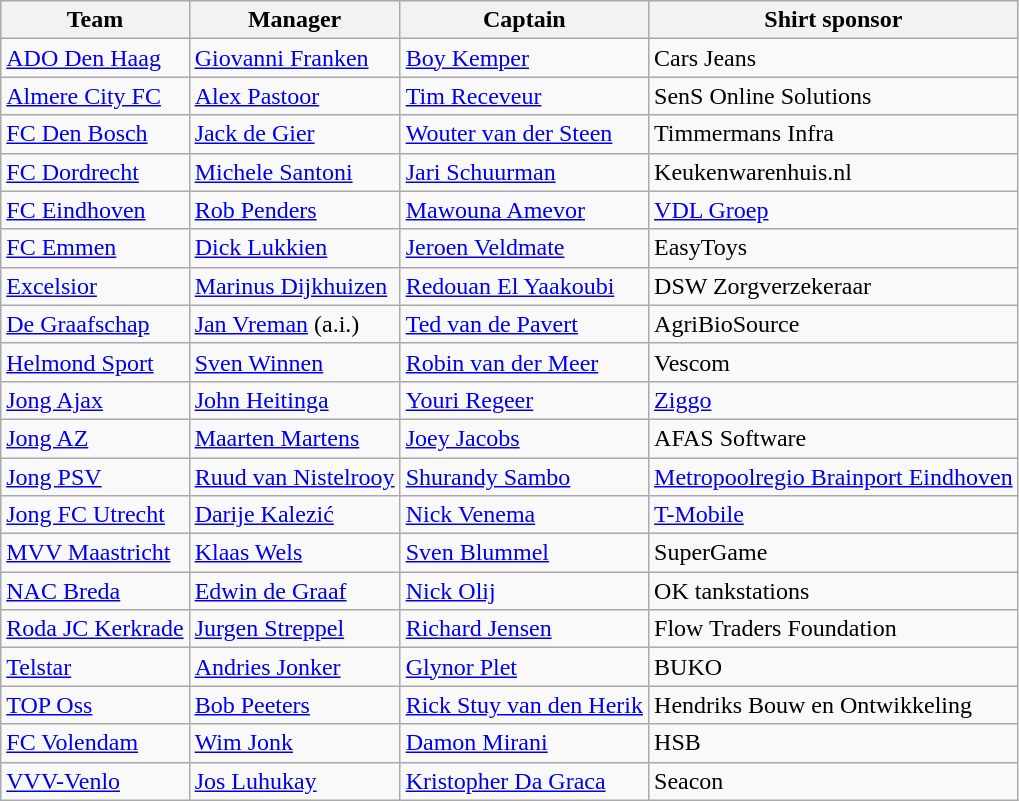<table class="wikitable sortable" style="text-align: left;">
<tr>
<th>Team</th>
<th>Manager</th>
<th>Captain</th>
<th>Shirt sponsor</th>
</tr>
<tr>
<td><a href='#'>ADO Den Haag</a></td>
<td data-sort-value="Franken, Giovanni"> <a href='#'>Giovanni Franken</a></td>
<td data-sort-value="Kemper, Boy"> <a href='#'>Boy Kemper</a></td>
<td>Cars Jeans</td>
</tr>
<tr>
<td><a href='#'>Almere City FC</a></td>
<td data-sort-value="Pastoor, Alex"> <a href='#'>Alex Pastoor</a></td>
<td data-sort-value="Receveur, Tim"> <a href='#'>Tim Receveur</a></td>
<td>SenS Online Solutions</td>
</tr>
<tr>
<td><a href='#'>FC Den Bosch</a></td>
<td data-sort-value="Gier, Jack"> <a href='#'>Jack de Gier</a></td>
<td data-sort-value="Steen, Wouter"> <a href='#'>Wouter van der Steen</a></td>
<td>Timmermans Infra</td>
</tr>
<tr>
<td><a href='#'>FC Dordrecht</a></td>
<td data-sort-value="Santoni, Michele"> <a href='#'>Michele Santoni</a></td>
<td data-sort-value="Schuurman, Jari"> <a href='#'>Jari Schuurman</a></td>
<td>Keukenwarenhuis.nl</td>
</tr>
<tr>
<td><a href='#'>FC Eindhoven</a></td>
<td data-sort-value="Penders, Rob"> <a href='#'>Rob Penders</a></td>
<td data-sort-value="Amevor, Mawoune"> <a href='#'>Mawouna Amevor</a></td>
<td><a href='#'>VDL Groep</a></td>
</tr>
<tr>
<td><a href='#'>FC Emmen</a></td>
<td data-sort-value="Lukkien, Dick"> <a href='#'>Dick Lukkien</a></td>
<td data-sort-value="Veldmate, Jeroen"> <a href='#'>Jeroen Veldmate</a></td>
<td>EasyToys</td>
</tr>
<tr>
<td><a href='#'>Excelsior</a></td>
<td data-sort-value="Dijkhuizen, Marinus"> <a href='#'>Marinus Dijkhuizen</a></td>
<td data-sort-value="El Yaakoubi, Redouan"> <a href='#'>Redouan El Yaakoubi</a></td>
<td>DSW Zorgverzekeraar</td>
</tr>
<tr>
<td><a href='#'>De Graafschap</a></td>
<td data-sort-value="Vreman, Jan"> <a href='#'>Jan Vreman</a> (a.i.)</td>
<td data-sort-value="Pavert, Ted"> <a href='#'>Ted van de Pavert</a></td>
<td>AgriBioSource</td>
</tr>
<tr>
<td><a href='#'>Helmond Sport</a></td>
<td data-sort-value="Winnen, Sven"> <a href='#'>Sven Winnen</a></td>
<td data-sort-value="Meer, Robin"> <a href='#'>Robin van der Meer</a></td>
<td>Vescom</td>
</tr>
<tr>
<td><a href='#'>Jong Ajax</a></td>
<td data-sort-value="Heitinga, John"> <a href='#'>John Heitinga</a></td>
<td data-sort-value="Regeer, Youri"> <a href='#'>Youri Regeer</a></td>
<td><a href='#'>Ziggo</a></td>
</tr>
<tr>
<td><a href='#'>Jong AZ</a></td>
<td data-sort-value="Martens, Maarten"> <a href='#'>Maarten Martens</a></td>
<td data-sort-value="Jacobs, Joey"> <a href='#'>Joey Jacobs</a></td>
<td>AFAS Software</td>
</tr>
<tr>
<td><a href='#'>Jong PSV</a></td>
<td data-sort-value="Nistelrooy, Ruud"> <a href='#'>Ruud van Nistelrooy</a></td>
<td data-sort-value="Sambo, Shurandy"> <a href='#'>Shurandy Sambo</a></td>
<td><a href='#'>Metropoolregio Brainport Eindhoven</a></td>
</tr>
<tr>
<td><a href='#'>Jong FC Utrecht</a></td>
<td data-sort-value="Kalezić, Darije"> <a href='#'>Darije Kalezić</a></td>
<td data-sort-value="Venema, Nick"> <a href='#'>Nick Venema</a></td>
<td><a href='#'>T-Mobile</a></td>
</tr>
<tr>
<td><a href='#'>MVV Maastricht</a></td>
<td data-sort-value="Wels, Klaas"> <a href='#'>Klaas Wels</a></td>
<td data-sort-value="Blummel, Sven"> <a href='#'>Sven Blummel</a></td>
<td>SuperGame</td>
</tr>
<tr>
<td><a href='#'>NAC Breda</a></td>
<td data-sort-value="Graaf, Edwin"> <a href='#'>Edwin de Graaf</a></td>
<td data-sort-value="Olij, Nick"> <a href='#'>Nick Olij</a></td>
<td>OK tankstations</td>
</tr>
<tr>
<td><a href='#'>Roda JC Kerkrade</a></td>
<td data-sort-value="Streppel, Jurgen"> <a href='#'>Jurgen Streppel</a></td>
<td data-sort-value="Jensen, Richard"> <a href='#'>Richard Jensen</a></td>
<td>Flow Traders Foundation</td>
</tr>
<tr>
<td><a href='#'>Telstar</a></td>
<td data-sort-value="Jonker, Andries"> <a href='#'>Andries Jonker</a></td>
<td data-sort-value="Plet, Glynor"> <a href='#'>Glynor Plet</a></td>
<td>BUKO</td>
</tr>
<tr>
<td><a href='#'>TOP Oss</a></td>
<td data-sort-value="Peeters, Bob"> <a href='#'>Bob Peeters</a></td>
<td data-sort-value="Stuy van den Herik, Rick"> <a href='#'>Rick Stuy van den Herik</a></td>
<td>Hendriks Bouw en Ontwikkeling</td>
</tr>
<tr>
<td><a href='#'>FC Volendam</a></td>
<td data-sort-value="Jonk, Wim"> <a href='#'>Wim Jonk</a></td>
<td data-sort-value="Mirani, Damon"> <a href='#'>Damon Mirani</a></td>
<td>HSB</td>
</tr>
<tr>
<td><a href='#'>VVV-Venlo</a></td>
<td data-sort-value="Luhukay, Jos"> <a href='#'>Jos Luhukay</a></td>
<td data-sort-value="Da Graca, Kristopher"> <a href='#'>Kristopher Da Graca</a></td>
<td>Seacon</td>
</tr>
</table>
